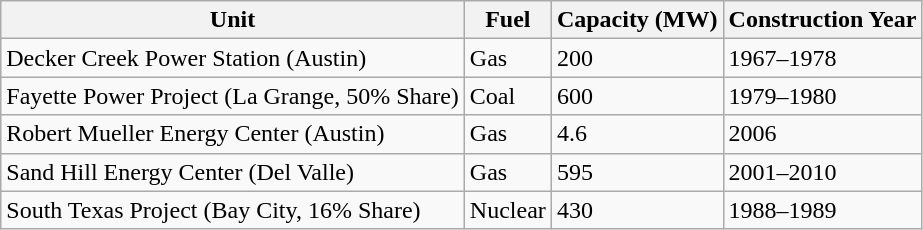<table class="wikitable sortable">
<tr>
<th>Unit</th>
<th>Fuel</th>
<th>Capacity (MW)</th>
<th>Construction Year</th>
</tr>
<tr>
<td>Decker Creek Power Station (Austin)</td>
<td>Gas</td>
<td>200</td>
<td>1967–1978</td>
</tr>
<tr>
<td>Fayette Power Project (La Grange, 50% Share)</td>
<td>Coal</td>
<td>600</td>
<td>1979–1980</td>
</tr>
<tr>
<td>Robert Mueller Energy Center (Austin)</td>
<td>Gas</td>
<td>4.6</td>
<td>2006</td>
</tr>
<tr>
<td>Sand Hill Energy Center (Del Valle)</td>
<td>Gas</td>
<td>595</td>
<td>2001–2010</td>
</tr>
<tr>
<td>South Texas Project (Bay City, 16% Share)</td>
<td>Nuclear</td>
<td>430</td>
<td>1988–1989</td>
</tr>
</table>
